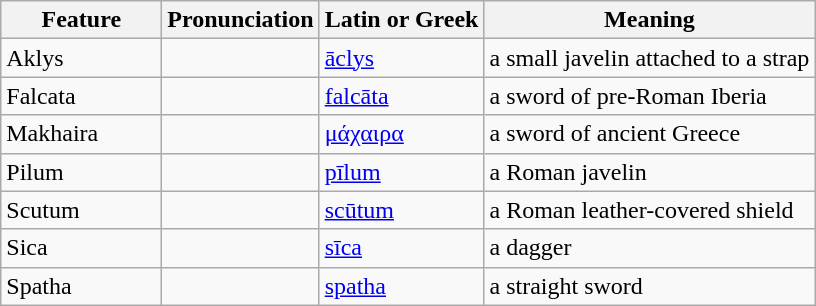<table class="wikitable">
<tr>
<th width=100>Feature</th>
<th>Pronunciation</th>
<th>Latin or Greek</th>
<th>Meaning</th>
</tr>
<tr>
<td>Aklys</td>
<td></td>
<td><a href='#'>āclys</a></td>
<td>a small javelin attached to a strap</td>
</tr>
<tr>
<td>Falcata</td>
<td></td>
<td><a href='#'>falcāta</a></td>
<td>a sword of pre-Roman Iberia</td>
</tr>
<tr>
<td>Makhaira</td>
<td></td>
<td><a href='#'>μάχαιρα</a></td>
<td>a sword of ancient Greece</td>
</tr>
<tr>
<td>Pilum</td>
<td></td>
<td><a href='#'>pīlum</a></td>
<td>a Roman javelin</td>
</tr>
<tr>
<td>Scutum</td>
<td></td>
<td><a href='#'>scūtum</a></td>
<td>a Roman leather-covered shield</td>
</tr>
<tr>
<td>Sica</td>
<td></td>
<td><a href='#'>sīca</a></td>
<td>a dagger</td>
</tr>
<tr>
<td>Spatha</td>
<td></td>
<td><a href='#'>spatha</a></td>
<td>a straight sword</td>
</tr>
</table>
